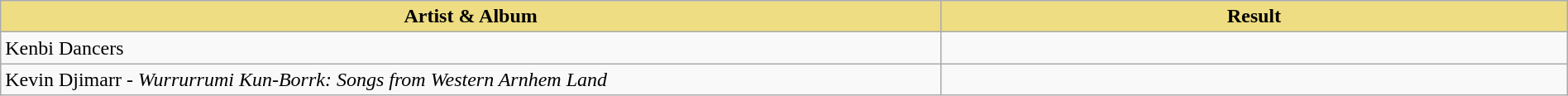<table class="wikitable" width=100%>
<tr>
<th style="width:15%;background:#EEDD82;">Artist & Album</th>
<th style="width:10%;background:#EEDD82;">Result</th>
</tr>
<tr>
<td>Kenbi Dancers</td>
<td></td>
</tr>
<tr>
<td>Kevin Djimarr - <em>Wurrurrumi Kun-Borrk: Songs from Western Arnhem Land</em></td>
<td></td>
</tr>
</table>
